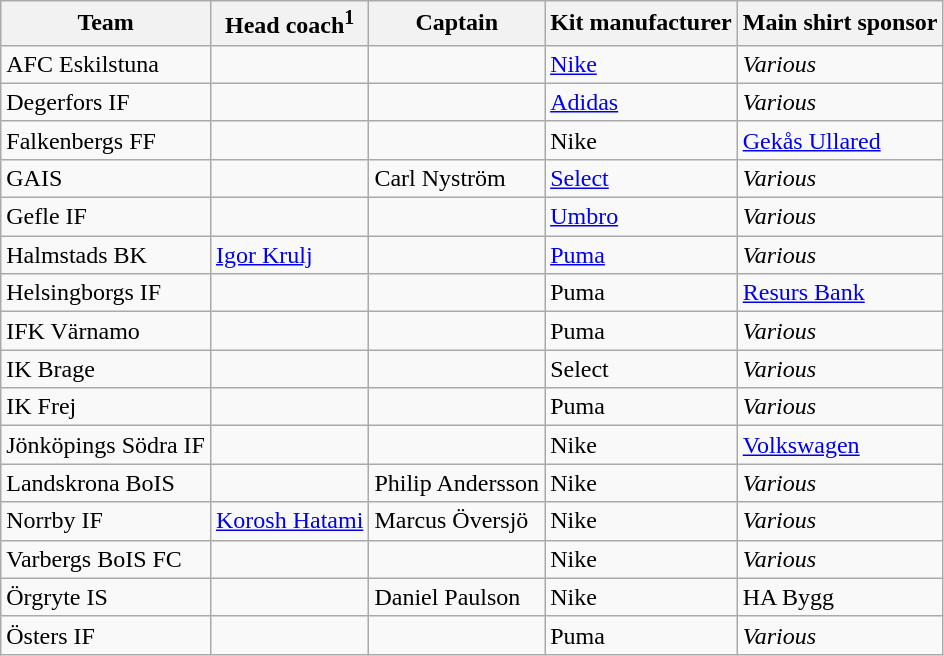<table class="wikitable sortable" style="text-align: left;">
<tr>
<th>Team</th>
<th>Head coach<sup>1</sup></th>
<th>Captain</th>
<th>Kit manufacturer</th>
<th>Main shirt sponsor</th>
</tr>
<tr>
<td>AFC Eskilstuna</td>
<td> </td>
<td> </td>
<td><a href='#'>Nike</a></td>
<td><em>Various</em></td>
</tr>
<tr>
<td>Degerfors IF</td>
<td> </td>
<td> </td>
<td><a href='#'>Adidas</a></td>
<td><em>Various</em></td>
</tr>
<tr>
<td>Falkenbergs FF</td>
<td> </td>
<td> </td>
<td>Nike</td>
<td><a href='#'>Gekås Ullared</a></td>
</tr>
<tr>
<td>GAIS</td>
<td> </td>
<td> Carl Nyström</td>
<td><a href='#'>Select</a></td>
<td><em>Various</em></td>
</tr>
<tr>
<td>Gefle IF</td>
<td> </td>
<td> </td>
<td><a href='#'>Umbro</a></td>
<td><em>Various</em></td>
</tr>
<tr>
<td>Halmstads BK</td>
<td> <a href='#'>Igor Krulj</a></td>
<td> </td>
<td><a href='#'>Puma</a></td>
<td><em>Various</em></td>
</tr>
<tr>
<td>Helsingborgs IF</td>
<td> </td>
<td> </td>
<td>Puma</td>
<td><a href='#'>Resurs Bank</a></td>
</tr>
<tr>
<td>IFK Värnamo</td>
<td> </td>
<td> </td>
<td>Puma</td>
<td><em>Various</em></td>
</tr>
<tr>
<td>IK Brage</td>
<td> </td>
<td> </td>
<td>Select</td>
<td><em>Various</em></td>
</tr>
<tr>
<td>IK Frej</td>
<td> </td>
<td> </td>
<td>Puma</td>
<td><em>Various</em></td>
</tr>
<tr>
<td>Jönköpings Södra IF</td>
<td> </td>
<td> </td>
<td>Nike</td>
<td><a href='#'>Volkswagen</a></td>
</tr>
<tr>
<td>Landskrona BoIS</td>
<td> </td>
<td> Philip Andersson</td>
<td>Nike</td>
<td><em>Various</em></td>
</tr>
<tr>
<td>Norrby IF</td>
<td> <a href='#'>Korosh Hatami</a></td>
<td> Marcus Översjö</td>
<td>Nike</td>
<td><em>Various</em></td>
</tr>
<tr>
<td>Varbergs BoIS FC</td>
<td> </td>
<td> </td>
<td>Nike</td>
<td><em>Various</em></td>
</tr>
<tr>
<td>Örgryte IS</td>
<td> </td>
<td> Daniel Paulson</td>
<td>Nike</td>
<td>HA Bygg</td>
</tr>
<tr>
<td>Östers IF</td>
<td> </td>
<td> </td>
<td>Puma</td>
<td><em>Various</em></td>
</tr>
</table>
